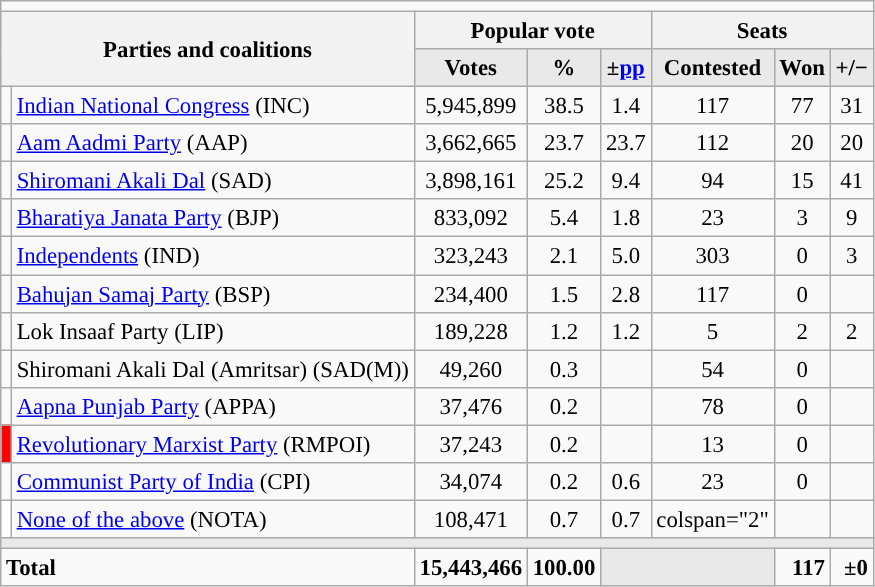<table class="wikitable" style="text-align:right; font-size:95%;">
<tr>
<td colspan="8"></td>
</tr>
<tr style="background:#e9e9e9; text-align:center;">
<th colspan="2" rowspan="2"><strong>Parties and coalitions</strong></th>
<th colspan="3">Popular vote</th>
<th colspan="3">Seats</th>
</tr>
<tr>
<th style="background:#e9e9e9; text-align:center;">Votes</th>
<th style="background:#e9e9e9; text-align:center;">%</th>
<th style="background:#e9e9e9; text-align:center;"><strong>±</strong><a href='#'>pp</a></th>
<th style="background:#e9e9e9; text-align:center;">Contested</th>
<th style="background:#e9e9e9; text-align:center;">Won</th>
<th style="background:#e9e9e9; text-align:center;"><strong>+/−</strong></th>
</tr>
<tr>
<td style="color:inherit;background:"></td>
<td style="text-align:left;"><a href='#'>Indian National Congress</a> (INC)</td>
<td style="text-align:center;">5,945,899</td>
<td style="text-align:center;">38.5</td>
<td style="text-align:center;">1.4</td>
<td style="text-align:center;">117</td>
<td style="text-align:center;">77</td>
<td style="text-align:center;">31</td>
</tr>
<tr>
<td style="color:inherit;background:"></td>
<td style="text-align:left;"><a href='#'>Aam Aadmi Party</a> (AAP)</td>
<td style="text-align:center;">3,662,665</td>
<td style="text-align:center;">23.7</td>
<td style="text-align:center;">23.7</td>
<td style="text-align:center;">112</td>
<td style="text-align:center;">20</td>
<td style="text-align:center;">20</td>
</tr>
<tr>
<td style="color:inherit;background:"></td>
<td style="text-align:left;"><a href='#'>Shiromani Akali Dal</a> (SAD)</td>
<td style="text-align:center;">3,898,161</td>
<td style="text-align:center;">25.2</td>
<td style="text-align:center;">9.4</td>
<td style="text-align:center;">94</td>
<td style="text-align:center;">15</td>
<td style="text-align:center;">41</td>
</tr>
<tr>
<td style="color:inherit;background:"></td>
<td style="text-align:left;"><a href='#'>Bharatiya Janata Party</a> (BJP)</td>
<td style="text-align:center;">833,092</td>
<td style="text-align:center;">5.4</td>
<td style="text-align:center;">1.8</td>
<td style="text-align:center;">23</td>
<td style="text-align:center;">3</td>
<td style="text-align:center;">9</td>
</tr>
<tr>
<td style="color:inherit;background:"></td>
<td style="text-align:left;"><a href='#'>Independents</a> (IND)</td>
<td style="text-align:center;">323,243</td>
<td style="text-align:center;">2.1</td>
<td style="text-align:center;">5.0</td>
<td style="text-align:center;">303</td>
<td style="text-align:center;">0</td>
<td style="text-align:center;">3</td>
</tr>
<tr>
<td style="color:inherit;background:"></td>
<td style="text-align:left;"><a href='#'>Bahujan Samaj Party</a> (BSP)</td>
<td style="text-align:center;">234,400</td>
<td style="text-align:center;">1.5</td>
<td style="text-align:center;">2.8</td>
<td style="text-align:center;">117</td>
<td style="text-align:center;">0</td>
<td style="text-align:center;"></td>
</tr>
<tr>
<td style="color:inherit;background:"></td>
<td style="text-align:left;">Lok Insaaf Party (LIP)</td>
<td style="text-align:center;">189,228</td>
<td style="text-align:center;">1.2</td>
<td style="text-align:center;">1.2</td>
<td style="text-align:center;">5</td>
<td style="text-align:center;">2</td>
<td style="text-align:center;">2</td>
</tr>
<tr>
<td style="color:inherit;background:"></td>
<td style="text-align:left;">Shiromani Akali Dal (Amritsar) (SAD(M))</td>
<td style="text-align:center;">49,260</td>
<td style="text-align:center;">0.3</td>
<td style="text-align:center;"></td>
<td style="text-align:center;">54</td>
<td style="text-align:center;">0</td>
<td style="text-align:center;"></td>
</tr>
<tr>
<td></td>
<td style="text-align:left;"><a href='#'>Aapna Punjab Party</a> (APPA)</td>
<td style="text-align:center;">37,476</td>
<td style="text-align:center;">0.2</td>
<td style="text-align:center;"></td>
<td style="text-align:center;">78</td>
<td style="text-align:center;">0</td>
<td style="text-align:center;"></td>
</tr>
<tr>
<td style="background:red;"></td>
<td style="text-align:left;"><a href='#'>Revolutionary Marxist Party</a> (RMPOI)</td>
<td style="text-align:center;">37,243</td>
<td style="text-align:center;">0.2</td>
<td style="text-align:center;"></td>
<td style="text-align:center;">13</td>
<td style="text-align:center;">0</td>
<td style="text-align:center;"></td>
</tr>
<tr>
<td style="color:inherit;background:"></td>
<td style="text-align:left;"><a href='#'>Communist Party of India</a> (CPI)</td>
<td style="text-align:center;">34,074</td>
<td style="text-align:center;">0.2</td>
<td style="text-align:center;">0.6</td>
<td style="text-align:center;">23</td>
<td style="text-align:center;">0</td>
<td style="text-align:center;"></td>
</tr>
<tr>
<td style="background:white;"></td>
<td style="text-align:left;"><a href='#'>None of the above</a>  (NOTA)</td>
<td style="text-align:center;">108,471</td>
<td style="text-align:center;">0.7</td>
<td style="text-align:center;">0.7</td>
<td>colspan="2" </td>
<td style="text-align:center;"></td>
</tr>
<tr>
<td colspan="8" style="background:#e9e9e9;"></td>
</tr>
<tr style="font-weight:bold;">
<td style="text-align:left;" colspan="2">Total</td>
<td>15,443,466</td>
<td>100.00</td>
<td colspan="2" style="background:#e9e9e9;"></td>
<td>117</td>
<td>±0</td>
</tr>
</table>
